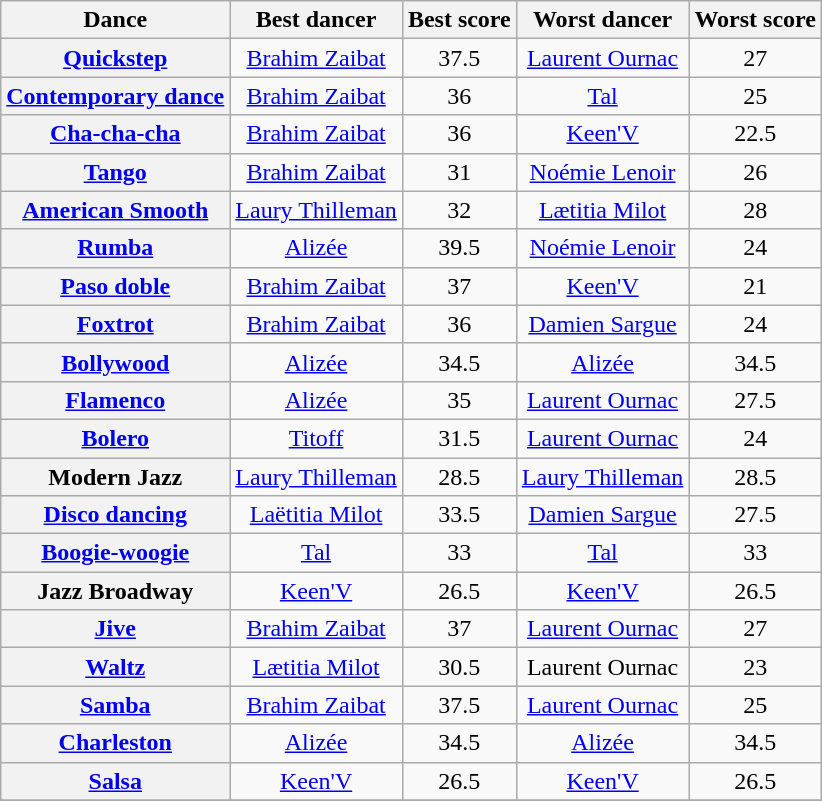<table class="wikitable sortable" style="text-align:center;">
<tr>
<th>Dance</th>
<th class="sortable">Best dancer</th>
<th>Best score</th>
<th class="sortable">Worst dancer</th>
<th>Worst score</th>
</tr>
<tr>
<th><a href='#'>Quickstep</a></th>
<td><a href='#'>Brahim Zaibat</a></td>
<td>37.5</td>
<td><a href='#'>Laurent Ournac</a></td>
<td>27</td>
</tr>
<tr>
<th><a href='#'>Contemporary dance</a></th>
<td><a href='#'>Brahim Zaibat</a></td>
<td>36</td>
<td><a href='#'>Tal</a></td>
<td>25</td>
</tr>
<tr>
<th><a href='#'>Cha-cha-cha</a></th>
<td><a href='#'>Brahim Zaibat</a></td>
<td>36</td>
<td><a href='#'>Keen'V</a></td>
<td>22.5</td>
</tr>
<tr>
<th><a href='#'>Tango</a></th>
<td><a href='#'>Brahim Zaibat</a></td>
<td>31</td>
<td><a href='#'>Noémie Lenoir</a></td>
<td>26</td>
</tr>
<tr>
<th><a href='#'>American Smooth</a></th>
<td><a href='#'>Laury Thilleman</a></td>
<td>32</td>
<td><a href='#'>Lætitia Milot</a></td>
<td>28</td>
</tr>
<tr>
<th><a href='#'>Rumba</a></th>
<td><a href='#'>Alizée</a></td>
<td>39.5</td>
<td><a href='#'>Noémie Lenoir</a></td>
<td>24</td>
</tr>
<tr>
<th><a href='#'>Paso doble</a></th>
<td><a href='#'>Brahim Zaibat</a></td>
<td>37</td>
<td><a href='#'>Keen'V</a></td>
<td>21</td>
</tr>
<tr>
<th><a href='#'>Foxtrot</a></th>
<td><a href='#'>Brahim Zaibat</a></td>
<td>36</td>
<td><a href='#'>Damien Sargue</a></td>
<td>24</td>
</tr>
<tr>
<th><a href='#'>Bollywood</a></th>
<td><a href='#'>Alizée</a></td>
<td>34.5</td>
<td><a href='#'>Alizée</a></td>
<td>34.5</td>
</tr>
<tr>
<th><a href='#'>Flamenco</a></th>
<td><a href='#'>Alizée</a></td>
<td>35</td>
<td><a href='#'>Laurent Ournac</a></td>
<td>27.5</td>
</tr>
<tr>
<th><a href='#'>Bolero</a></th>
<td><a href='#'>Titoff</a></td>
<td>31.5</td>
<td><a href='#'>Laurent Ournac</a></td>
<td>24</td>
</tr>
<tr>
<th>Modern Jazz</th>
<td><a href='#'>Laury Thilleman</a></td>
<td>28.5</td>
<td><a href='#'>Laury Thilleman</a></td>
<td>28.5</td>
</tr>
<tr>
<th><a href='#'>Disco dancing</a></th>
<td><a href='#'>Laëtitia Milot</a></td>
<td>33.5</td>
<td><a href='#'>Damien Sargue</a></td>
<td>27.5</td>
</tr>
<tr>
<th><a href='#'>Boogie-woogie</a></th>
<td><a href='#'>Tal</a></td>
<td>33</td>
<td><a href='#'>Tal</a></td>
<td>33</td>
</tr>
<tr>
<th>Jazz Broadway</th>
<td><a href='#'>Keen'V</a></td>
<td>26.5</td>
<td><a href='#'>Keen'V</a></td>
<td>26.5</td>
</tr>
<tr>
<th><a href='#'>Jive</a></th>
<td><a href='#'>Brahim Zaibat</a></td>
<td>37</td>
<td><a href='#'>Laurent Ournac</a></td>
<td>27</td>
</tr>
<tr>
<th><a href='#'>Waltz</a></th>
<td><a href='#'>Lætitia Milot</a></td>
<td>30.5</td>
<td>Laurent Ournac</td>
<td>23</td>
</tr>
<tr>
<th><a href='#'>Samba</a></th>
<td><a href='#'>Brahim Zaibat</a></td>
<td>37.5</td>
<td><a href='#'>Laurent Ournac</a></td>
<td>25</td>
</tr>
<tr>
<th><a href='#'>Charleston</a></th>
<td><a href='#'>Alizée</a></td>
<td>34.5</td>
<td><a href='#'>Alizée</a></td>
<td>34.5</td>
</tr>
<tr>
<th><a href='#'>Salsa</a></th>
<td><a href='#'>Keen'V</a></td>
<td>26.5</td>
<td><a href='#'>Keen'V</a></td>
<td>26.5</td>
</tr>
<tr>
</tr>
</table>
